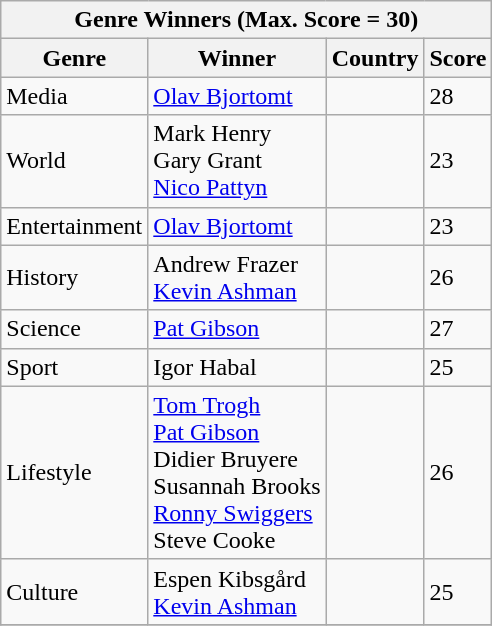<table class="wikitable">
<tr>
<th colspan="4">Genre Winners (Max. Score = 30)</th>
</tr>
<tr>
<th>Genre</th>
<th>Winner</th>
<th>Country</th>
<th>Score</th>
</tr>
<tr>
<td>Media</td>
<td><a href='#'>Olav Bjortomt</a></td>
<td></td>
<td>28</td>
</tr>
<tr>
<td>World</td>
<td>Mark Henry<br>Gary Grant<br><a href='#'>Nico Pattyn</a></td>
<td><br><br></td>
<td>23</td>
</tr>
<tr>
<td>Entertainment</td>
<td><a href='#'>Olav Bjortomt</a></td>
<td></td>
<td>23</td>
</tr>
<tr>
<td>History</td>
<td>Andrew Frazer<br><a href='#'>Kevin Ashman</a></td>
<td><br></td>
<td>26</td>
</tr>
<tr>
<td>Science</td>
<td><a href='#'>Pat Gibson</a></td>
<td></td>
<td>27</td>
</tr>
<tr>
<td>Sport</td>
<td>Igor Habal</td>
<td></td>
<td>25</td>
</tr>
<tr>
<td>Lifestyle</td>
<td><a href='#'>Tom Trogh</a><br><a href='#'>Pat Gibson</a><br>Didier Bruyere<br>Susannah Brooks<br><a href='#'>Ronny Swiggers</a><br>Steve Cooke</td>
<td><br><br><br><br><br></td>
<td>26</td>
</tr>
<tr>
<td>Culture</td>
<td>Espen Kibsgård<br><a href='#'>Kevin Ashman</a></td>
<td><br></td>
<td>25</td>
</tr>
<tr>
</tr>
</table>
